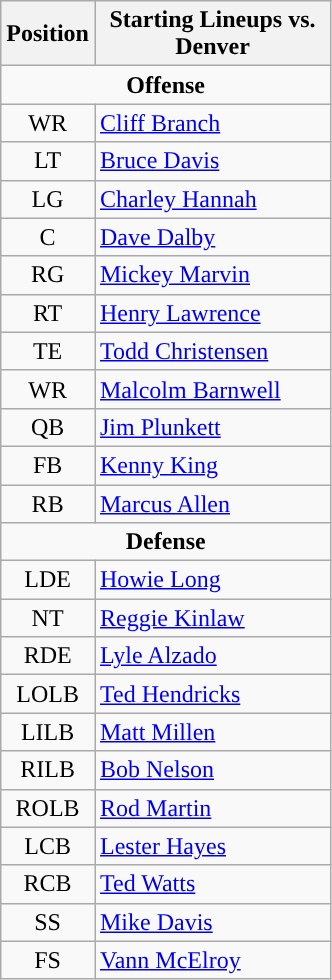<table class="wikitable">
<tr>
<th>Position</th>
<th width="150px" ">Starting Lineups vs. Denver</th>
</tr>
<tr>
<td colspan="2" style="text-align:center;"><strong>Offense</strong></td>
</tr>
<tr>
<td style="text-align:center;">WR</td>
<td><a href='#'>Cliff Branch</a></td>
</tr>
<tr>
<td style="text-align:center;">LT</td>
<td><a href='#'>Bruce Davis</a></td>
</tr>
<tr>
<td style="text-align:center;">LG</td>
<td><a href='#'>Charley Hannah</a></td>
</tr>
<tr>
<td style="text-align:center;">C</td>
<td><a href='#'>Dave Dalby</a></td>
</tr>
<tr>
<td style="text-align:center;">RG</td>
<td><a href='#'>Mickey Marvin</a></td>
</tr>
<tr>
<td style="text-align:center;">RT</td>
<td><a href='#'>Henry Lawrence</a></td>
</tr>
<tr>
<td style="text-align:center;">TE</td>
<td><a href='#'>Todd Christensen</a></td>
</tr>
<tr>
<td style="text-align:center;">WR</td>
<td><a href='#'>Malcolm Barnwell</a></td>
</tr>
<tr>
<td style="text-align:center;">QB</td>
<td><a href='#'>Jim Plunkett</a></td>
</tr>
<tr>
<td style="text-align:center;">FB</td>
<td><a href='#'>Kenny King</a></td>
</tr>
<tr>
<td style="text-align:center;">RB</td>
<td><a href='#'>Marcus Allen</a></td>
</tr>
<tr>
<td colspan="2" style="text-align:center;"><strong>Defense</strong></td>
</tr>
<tr>
<td style="text-align:center;">LDE</td>
<td><a href='#'>Howie Long</a></td>
</tr>
<tr>
<td style="text-align:center;">NT</td>
<td><a href='#'>Reggie Kinlaw</a></td>
</tr>
<tr>
<td style="text-align:center;">RDE</td>
<td><a href='#'>Lyle Alzado</a></td>
</tr>
<tr>
<td style="text-align:center;">LOLB</td>
<td><a href='#'>Ted Hendricks</a></td>
</tr>
<tr>
<td style="text-align:center;">LILB</td>
<td><a href='#'>Matt Millen</a></td>
</tr>
<tr>
<td style="text-align:center;">RILB</td>
<td><a href='#'>Bob Nelson</a></td>
</tr>
<tr>
<td style="text-align:center;">ROLB</td>
<td><a href='#'>Rod Martin</a></td>
</tr>
<tr>
<td style="text-align:center;">LCB</td>
<td><a href='#'>Lester Hayes</a></td>
</tr>
<tr>
<td style="text-align:center;">RCB</td>
<td><a href='#'>Ted Watts</a></td>
</tr>
<tr>
<td style="text-align:center;">SS</td>
<td><a href='#'>Mike Davis</a></td>
</tr>
<tr>
<td style="text-align:center;">FS</td>
<td><a href='#'>Vann McElroy</a></td>
</tr>
</table>
